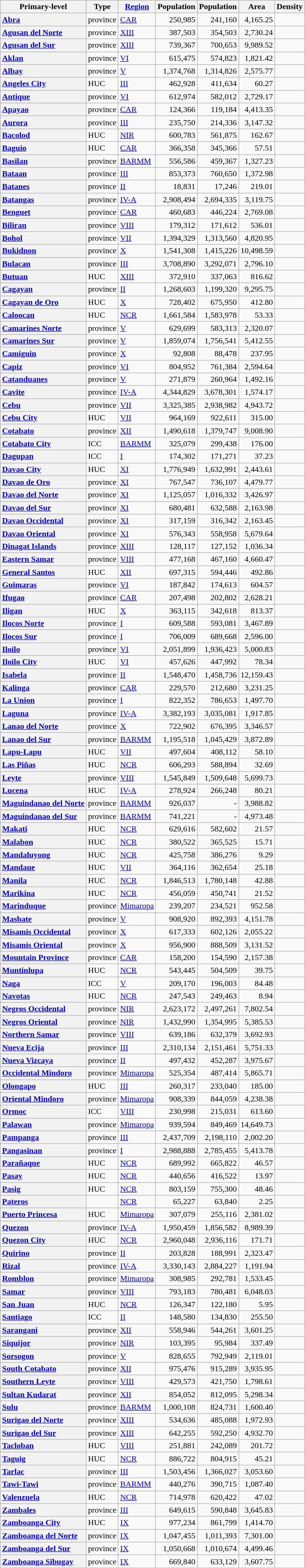<table class="wikitable sortable static-row-numbers" style="text-align:right;">
<tr>
<th scope="col">Primary-level<br></th>
<th scope="col">Type</th>
<th scope="col"><a href='#'>Region</a></th>
<th Population>Population<br></th>
<th scope="col">Population<br></th>
<th scope="col">Area<br></th>
<th>Density<br></th>
</tr>
<tr>
<th scope=row style=text-align:left><a href='#'>Abra</a></th>
<td style=text-align:left>province</td>
<td style=text-align:left><a href='#'>CAR</a></td>
<td>250,985</td>
<td>241,160</td>
<td>4,165.25</td>
<td></td>
</tr>
<tr>
<th scope=row style=text-align:left><a href='#'>Agusan del Norte</a> </th>
<td style=text-align:left>province</td>
<td style=text-align:left><a href='#'>XIII</a></td>
<td>387,503</td>
<td>354,503</td>
<td>2,730.24</td>
<td></td>
</tr>
<tr>
<th scope=row style=text-align:left><a href='#'>Agusan del Sur</a></th>
<td style=text-align:left>province</td>
<td style=text-align:left><a href='#'>XIII</a></td>
<td>739,367</td>
<td>700,653</td>
<td>9,989.52</td>
<td></td>
</tr>
<tr>
<th scope=row style=text-align:left><a href='#'>Aklan</a></th>
<td style=text-align:left>province</td>
<td style=text-align:left><a href='#'>VI</a></td>
<td>615,475</td>
<td>574,823</td>
<td>1,821.42</td>
<td></td>
</tr>
<tr>
<th scope=row style=text-align:left><a href='#'>Albay</a></th>
<td style=text-align:left>province</td>
<td style=text-align:left><a href='#'>V</a></td>
<td>1,374,768</td>
<td>1,314,826</td>
<td>2,575.77</td>
<td></td>
</tr>
<tr>
<th scope=row style=text-align:left><a href='#'>Angeles City</a></th>
<td style=text-align:left>HUC</td>
<td style=text-align:left><a href='#'>III</a></td>
<td>462,928</td>
<td>411,634</td>
<td>60.27</td>
<td></td>
</tr>
<tr>
<th scope=row style=text-align:left><a href='#'>Antique</a></th>
<td style=text-align:left>province</td>
<td style=text-align:left><a href='#'>VI</a></td>
<td>612,974</td>
<td>582,012</td>
<td>2,729.17</td>
<td></td>
</tr>
<tr>
<th scope=row style=text-align:left><a href='#'>Apayao</a></th>
<td style=text-align:left>province</td>
<td style=text-align:left><a href='#'>CAR</a></td>
<td>124,366</td>
<td>119,184</td>
<td>4,413.35</td>
<td></td>
</tr>
<tr>
<th scope=row style=text-align:left><a href='#'>Aurora</a></th>
<td style=text-align:left>province</td>
<td style=text-align:left><a href='#'>III</a></td>
<td>235,750</td>
<td>214,336</td>
<td>3,147.32</td>
<td></td>
</tr>
<tr>
<th scope=row style=text-align:left><a href='#'>Bacolod</a></th>
<td style=text-align:left>HUC</td>
<td style=text-align:left><a href='#'>NIR</a></td>
<td>600,783</td>
<td>561,875</td>
<td>162.67</td>
<td></td>
</tr>
<tr>
<th scope=row style=text-align:left><a href='#'>Baguio</a></th>
<td style=text-align:left>HUC</td>
<td style=text-align:left><a href='#'>CAR</a></td>
<td>366,358</td>
<td>345,366</td>
<td>57.51</td>
<td></td>
</tr>
<tr>
<th scope=row style=text-align:left><a href='#'>Basilan</a> </th>
<td style=text-align:left>province</td>
<td style=text-align:left><a href='#'>BARMM</a></td>
<td>556,586</td>
<td>459,367</td>
<td>1,327.23</td>
<td></td>
</tr>
<tr>
<th scope=row style=text-align:left><a href='#'>Bataan</a></th>
<td style=text-align:left>province</td>
<td style=text-align:left><a href='#'>III</a></td>
<td>853,373</td>
<td>760,650</td>
<td>1,372.98</td>
<td></td>
</tr>
<tr>
<th scope=row style=text-align:left><a href='#'>Batanes</a></th>
<td style=text-align:left>province</td>
<td style=text-align:left><a href='#'>II</a></td>
<td>18,831</td>
<td>17,246</td>
<td>219.01</td>
<td></td>
</tr>
<tr>
<th scope=row style=text-align:left><a href='#'>Batangas</a></th>
<td style=text-align:left>province</td>
<td style=text-align:left><a href='#'>IV-A</a></td>
<td>2,908,494</td>
<td>2,694,335</td>
<td>3,119.75</td>
<td></td>
</tr>
<tr>
<th scope=row style=text-align:left><a href='#'>Benguet</a> </th>
<td style=text-align:left>province</td>
<td style=text-align:left><a href='#'>CAR</a></td>
<td>460,683</td>
<td>446,224</td>
<td>2,769.08</td>
<td></td>
</tr>
<tr>
<th scope=row style=text-align:left><a href='#'>Biliran</a></th>
<td style=text-align:left>province</td>
<td style=text-align:left><a href='#'>VIII</a></td>
<td>179,312</td>
<td>171,612</td>
<td>536.01</td>
<td></td>
</tr>
<tr>
<th scope=row style=text-align:left><a href='#'>Bohol</a></th>
<td style=text-align:left>province</td>
<td style=text-align:left><a href='#'>VII</a></td>
<td>1,394,329</td>
<td>1,313,560</td>
<td>4,820.95</td>
<td></td>
</tr>
<tr>
<th scope=row style=text-align:left><a href='#'>Bukidnon</a></th>
<td style=text-align:left>province</td>
<td style=text-align:left><a href='#'>X</a></td>
<td>1,541,308</td>
<td>1,415,226</td>
<td>10,498.59</td>
<td></td>
</tr>
<tr>
<th scope=row style=text-align:left><a href='#'>Bulacan</a></th>
<td style=text-align:left>province</td>
<td style=text-align:left><a href='#'>III</a></td>
<td>3,708,890</td>
<td>3,292,071</td>
<td>2,796.10</td>
<td></td>
</tr>
<tr>
<th scope=row style=text-align:left><a href='#'>Butuan</a></th>
<td style=text-align:left>HUC</td>
<td style=text-align:left><a href='#'>XIII</a></td>
<td>372,910</td>
<td>337,063</td>
<td>816.62</td>
<td></td>
</tr>
<tr>
<th scope=row style=text-align:left><a href='#'>Cagayan</a></th>
<td style=text-align:left>province</td>
<td style=text-align:left><a href='#'>II</a></td>
<td>1,268,603</td>
<td>1,199,320</td>
<td>9,295.75</td>
<td></td>
</tr>
<tr>
<th scope=row style=text-align:left><a href='#'>Cagayan de Oro</a></th>
<td style=text-align:left>HUC</td>
<td style=text-align:left><a href='#'>X</a></td>
<td>728,402</td>
<td>675,950</td>
<td>412.80</td>
<td></td>
</tr>
<tr>
<th scope=row style=text-align:left><a href='#'>Caloocan</a></th>
<td style=text-align:left>HUC</td>
<td style=text-align:left><a href='#'>NCR</a></td>
<td>1,661,584</td>
<td>1,583,978</td>
<td>53.33</td>
<td></td>
</tr>
<tr>
<th scope=row style=text-align:left><a href='#'>Camarines Norte</a></th>
<td style=text-align:left>province</td>
<td style=text-align:left><a href='#'>V</a></td>
<td>629,699</td>
<td>583,313</td>
<td>2,320.07</td>
<td></td>
</tr>
<tr>
<th scope=row style=text-align:left><a href='#'>Camarines Sur</a> </th>
<td style=text-align:left>province</td>
<td style=text-align:left><a href='#'>V</a></td>
<td>1,859,074</td>
<td>1,756,541</td>
<td>5,412.55</td>
<td></td>
</tr>
<tr>
<th scope=row style=text-align:left><a href='#'>Camiguin</a></th>
<td style=text-align:left>province</td>
<td style=text-align:left><a href='#'>X</a></td>
<td>92,808</td>
<td>88,478</td>
<td>237.95</td>
<td></td>
</tr>
<tr>
<th scope=row style=text-align:left><a href='#'>Capiz</a></th>
<td style=text-align:left>province</td>
<td style=text-align:left><a href='#'>VI</a></td>
<td>804,952</td>
<td>761,384</td>
<td>2,594.64</td>
<td></td>
</tr>
<tr>
<th scope=row style=text-align:left><a href='#'>Catanduanes</a></th>
<td style=text-align:left>province</td>
<td style=text-align:left><a href='#'>V</a></td>
<td>271,879</td>
<td>260,964</td>
<td>1,492.16</td>
<td></td>
</tr>
<tr>
<th scope=row style=text-align:left><a href='#'>Cavite</a></th>
<td style=text-align:left>province</td>
<td style=text-align:left><a href='#'>IV-A</a></td>
<td>4,344,829</td>
<td>3,678,301</td>
<td>1,574.17</td>
<td></td>
</tr>
<tr>
<th scope=row style=text-align:left><a href='#'>Cebu</a> </th>
<td style=text-align:left>province</td>
<td style=text-align:left><a href='#'>VII</a></td>
<td>3,325,385</td>
<td>2,938,982</td>
<td>4,943.72</td>
<td></td>
</tr>
<tr>
<th scope=row style=text-align:left><a href='#'>Cebu City</a></th>
<td style=text-align:left>HUC</td>
<td style=text-align:left><a href='#'>VII</a></td>
<td>964,169</td>
<td>922,611</td>
<td>315.00</td>
<td></td>
</tr>
<tr>
<th scope=row style=text-align:left><a href='#'>Cotabato</a></th>
<td style=text-align:left>province</td>
<td style=text-align:left><a href='#'>XII</a></td>
<td>1,490,618</td>
<td>1,379,747</td>
<td>9,008.90</td>
<td></td>
</tr>
<tr>
<th scope=row style=text-align:left><a href='#'>Cotabato City</a></th>
<td style=text-align:left>ICC</td>
<td style=text-align:left><a href='#'>BARMM</a></td>
<td>325,079</td>
<td>299,438</td>
<td>176.00</td>
<td></td>
</tr>
<tr>
<th scope=row style=text-align:left><a href='#'>Dagupan</a></th>
<td style=text-align:left>ICC</td>
<td style=text-align:left><a href='#'>I</a></td>
<td>174,302</td>
<td>171,271</td>
<td>37.23</td>
<td></td>
</tr>
<tr>
<th scope=row style=text-align:left><a href='#'>Davao City</a></th>
<td style=text-align:left>HUC</td>
<td style=text-align:left><a href='#'>XI</a></td>
<td>1,776,949</td>
<td>1,632,991</td>
<td>2,443.61</td>
<td></td>
</tr>
<tr>
<th scope=row style=text-align:left><a href='#'>Davao de Oro</a></th>
<td style=text-align:left>province</td>
<td style=text-align:left><a href='#'>XI</a></td>
<td>767,547</td>
<td>736,107</td>
<td>4,479.77</td>
<td></td>
</tr>
<tr>
<th scope=row style=text-align:left><a href='#'>Davao del Norte</a></th>
<td style=text-align:left>province</td>
<td style=text-align:left><a href='#'>XI</a></td>
<td>1,125,057</td>
<td>1,016,332</td>
<td>3,426.97</td>
<td></td>
</tr>
<tr>
<th scope=row style=text-align:left><a href='#'>Davao del Sur</a> </th>
<td style=text-align:left>province</td>
<td style=text-align:left><a href='#'>XI</a></td>
<td>680,481</td>
<td>632,588</td>
<td>2,163.98</td>
<td></td>
</tr>
<tr>
<th scope=row style=text-align:left><a href='#'>Davao Occidental</a></th>
<td style=text-align:left>province</td>
<td style=text-align:left><a href='#'>XI</a></td>
<td>317,159</td>
<td>316,342</td>
<td>2,163.45</td>
<td></td>
</tr>
<tr>
<th scope=row style=text-align:left><a href='#'>Davao Oriental</a></th>
<td style=text-align:left>province</td>
<td style=text-align:left><a href='#'>XI</a></td>
<td>576,343</td>
<td>558,958</td>
<td>5,679.64</td>
<td></td>
</tr>
<tr>
<th scope=row style=text-align:left><a href='#'>Dinagat Islands</a></th>
<td style=text-align:left>province</td>
<td style=text-align:left><a href='#'>XIII</a></td>
<td>128,117</td>
<td>127,152</td>
<td>1,036.34</td>
<td></td>
</tr>
<tr>
<th scope=row style=text-align:left><a href='#'>Eastern Samar</a></th>
<td style=text-align:left>province</td>
<td style=text-align:left><a href='#'>VIII</a></td>
<td>477,168</td>
<td>467,160</td>
<td>4,660.47</td>
<td></td>
</tr>
<tr>
<th scope=row style=text-align:left><a href='#'>General Santos</a></th>
<td style=text-align:left>HUC</td>
<td style=text-align:left><a href='#'>XII</a></td>
<td>697,315</td>
<td>594,446</td>
<td>492.86</td>
<td></td>
</tr>
<tr>
<th scope=row style=text-align:left><a href='#'>Guimaras</a></th>
<td style=text-align:left>province</td>
<td style=text-align:left><a href='#'>VI</a></td>
<td>187,842</td>
<td>174,613</td>
<td>604.57</td>
<td></td>
</tr>
<tr>
<th scope=row style=text-align:left><a href='#'>Ifugao</a></th>
<td style=text-align:left>province</td>
<td style=text-align:left><a href='#'>CAR</a></td>
<td>207,498</td>
<td>202,802</td>
<td>2,628.21</td>
<td></td>
</tr>
<tr>
<th scope=row style=text-align:left><a href='#'>Iligan</a></th>
<td style=text-align:left>HUC</td>
<td style=text-align:left><a href='#'>X</a></td>
<td>363,115</td>
<td>342,618</td>
<td>813.37</td>
<td></td>
</tr>
<tr>
<th scope=row style=text-align:left><a href='#'>Ilocos Norte</a></th>
<td style=text-align:left>province</td>
<td style=text-align:left><a href='#'>I</a></td>
<td>609,588</td>
<td>593,081</td>
<td>3,467.89</td>
<td></td>
</tr>
<tr>
<th scope=row style=text-align:left><a href='#'>Ilocos Sur</a></th>
<td style=text-align:left>province</td>
<td style=text-align:left><a href='#'>I</a></td>
<td>706,009</td>
<td>689,668</td>
<td>2,596.00</td>
<td></td>
</tr>
<tr>
<th scope=row style=text-align:left><a href='#'>Iloilo</a> </th>
<td style=text-align:left>province</td>
<td style=text-align:left><a href='#'>VI</a></td>
<td>2,051,899</td>
<td>1,936,423</td>
<td>5,000.83</td>
<td></td>
</tr>
<tr>
<th scope=row style=text-align:left><a href='#'>Iloilo City</a></th>
<td style=text-align:left>HUC</td>
<td style=text-align:left><a href='#'>VI</a></td>
<td>457,626</td>
<td>447,992</td>
<td>78.34</td>
<td></td>
</tr>
<tr>
<th scope=row style=text-align:left><a href='#'>Isabela</a> </th>
<td style=text-align:left>province</td>
<td style=text-align:left><a href='#'>II</a></td>
<td>1,548,470</td>
<td>1,458,736</td>
<td>12,159.43</td>
<td></td>
</tr>
<tr>
<th scope=row style=text-align:left><a href='#'>Kalinga</a></th>
<td style=text-align:left>province</td>
<td style=text-align:left><a href='#'>CAR</a></td>
<td>229,570</td>
<td>212,680</td>
<td>3,231.25</td>
<td></td>
</tr>
<tr>
<th scope=row style=text-align:left><a href='#'>La Union</a></th>
<td style=text-align:left>province</td>
<td style=text-align:left><a href='#'>I</a></td>
<td>822,352</td>
<td>786,653</td>
<td>1,497.70</td>
<td></td>
</tr>
<tr>
<th scope=row style=text-align:left><a href='#'>Laguna</a></th>
<td style=text-align:left>province</td>
<td style=text-align:left><a href='#'>IV-A</a></td>
<td>3,382,193</td>
<td>3,035,081</td>
<td>1,917.85</td>
<td></td>
</tr>
<tr>
<th scope=row style=text-align:left><a href='#'>Lanao del Norte</a> </th>
<td style=text-align:left>province</td>
<td style=text-align:left><a href='#'>X</a></td>
<td>722,902</td>
<td>676,395</td>
<td>3,346.57</td>
<td></td>
</tr>
<tr>
<th scope=row style=text-align:left><a href='#'>Lanao del Sur</a></th>
<td style=text-align:left>province</td>
<td style=text-align:left><a href='#'>BARMM</a></td>
<td>1,195,518</td>
<td>1,045,429</td>
<td>3,872.89</td>
<td></td>
</tr>
<tr>
<th scope=row style=text-align:left><a href='#'>Lapu-Lapu</a></th>
<td style=text-align:left>HUC</td>
<td style=text-align:left><a href='#'>VII</a></td>
<td>497,604</td>
<td>408,112</td>
<td>58.10</td>
<td></td>
</tr>
<tr>
<th scope=row style=text-align:left><a href='#'>Las Piñas</a></th>
<td style=text-align:left>HUC</td>
<td style=text-align:left><a href='#'>NCR</a></td>
<td>606,293</td>
<td>588,894</td>
<td>32.69</td>
<td></td>
</tr>
<tr>
<th scope=row style=text-align:left><a href='#'>Leyte</a> </th>
<td style=text-align:left>province</td>
<td style=text-align:left><a href='#'>VIII</a></td>
<td>1,545,849</td>
<td>1,509,648</td>
<td>5,699.73</td>
<td></td>
</tr>
<tr>
<th scope=row style=text-align:left><a href='#'>Lucena</a></th>
<td style=text-align:left>HUC</td>
<td style=text-align:left><a href='#'>IV-A</a></td>
<td>278,924</td>
<td>266,248</td>
<td>80.21</td>
<td></td>
</tr>
<tr>
<th scope=row style=text-align:left><a href='#'>Maguindanao del Norte</a> </th>
<td style=text-align:left>province</td>
<td style=text-align:left><a href='#'>BARMM</a></td>
<td>926,037</td>
<td>-</td>
<td>3,988.82</td>
<td></td>
</tr>
<tr>
<th scope=row style=text-align:left><a href='#'>Maguindanao del Sur</a></th>
<td style=text-align:left>province</td>
<td style=text-align:left><a href='#'>BARMM</a></td>
<td>741,221</td>
<td>-</td>
<td>4,973.48</td>
<td></td>
</tr>
<tr>
<th scope=row style=text-align:left><a href='#'>Makati</a></th>
<td style=text-align:left>HUC</td>
<td style=text-align:left><a href='#'>NCR</a></td>
<td>629,616</td>
<td>582,602</td>
<td>21.57</td>
<td></td>
</tr>
<tr>
<th scope=row style=text-align:left><a href='#'>Malabon</a></th>
<td style=text-align:left>HUC</td>
<td style=text-align:left><a href='#'>NCR</a></td>
<td>380,522</td>
<td>365,525</td>
<td>15.71</td>
<td></td>
</tr>
<tr>
<th scope=row style=text-align:left><a href='#'>Mandaluyong</a></th>
<td style=text-align:left>HUC</td>
<td style=text-align:left><a href='#'>NCR</a></td>
<td>425,758</td>
<td>386,276</td>
<td>9.29</td>
<td></td>
</tr>
<tr>
<th scope=row style=text-align:left><a href='#'>Mandaue</a></th>
<td style=text-align:left>HUC</td>
<td style=text-align:left><a href='#'>VII</a></td>
<td>364,116</td>
<td>362,654</td>
<td>25.18</td>
<td></td>
</tr>
<tr>
<th scope=row style=text-align:left><a href='#'>Manila</a></th>
<td style=text-align:left>HUC</td>
<td style=text-align:left><a href='#'>NCR</a></td>
<td>1,846,513</td>
<td>1,780,148</td>
<td>42.88</td>
<td></td>
</tr>
<tr>
<th scope=row style=text-align:left><a href='#'>Marikina</a></th>
<td style=text-align:left>HUC</td>
<td style=text-align:left><a href='#'>NCR</a></td>
<td>456,059</td>
<td>450,741</td>
<td>21.52</td>
<td></td>
</tr>
<tr>
<th scope=row style=text-align:left><a href='#'>Marinduque</a></th>
<td style=text-align:left>province</td>
<td style=text-align:left><a href='#'>Mimaropa</a></td>
<td>239,207</td>
<td>234,521</td>
<td>952.58</td>
<td></td>
</tr>
<tr>
<th scope=row style=text-align:left><a href='#'>Masbate</a></th>
<td style=text-align:left>province</td>
<td style=text-align:left><a href='#'>V</a></td>
<td>908,920</td>
<td>892,393</td>
<td>4,151.78</td>
<td></td>
</tr>
<tr>
<th scope=row style=text-align:left><a href='#'>Misamis Occidental</a></th>
<td style=text-align:left>province</td>
<td style=text-align:left><a href='#'>X</a></td>
<td>617,333</td>
<td>602,126</td>
<td>2,055.22</td>
<td></td>
</tr>
<tr>
<th scope=row style=text-align:left><a href='#'>Misamis Oriental</a> </th>
<td style=text-align:left>province</td>
<td style=text-align:left><a href='#'>X</a></td>
<td>956,900</td>
<td>888,509</td>
<td>3,131.52</td>
<td></td>
</tr>
<tr>
<th scope=row style=text-align:left><a href='#'>Mountain Province</a></th>
<td style=text-align:left>province</td>
<td style=text-align:left><a href='#'>CAR</a></td>
<td>158,200</td>
<td>154,590</td>
<td>2,157.38</td>
<td></td>
</tr>
<tr>
<th scope=row style=text-align:left><a href='#'>Muntinlupa</a></th>
<td style=text-align:left>HUC</td>
<td style=text-align:left><a href='#'>NCR</a></td>
<td>543,445</td>
<td>504,509</td>
<td>39.75</td>
<td></td>
</tr>
<tr>
<th scope=row style=text-align:left><a href='#'>Naga</a></th>
<td style=text-align:left>ICC</td>
<td style=text-align:left><a href='#'>V</a></td>
<td>209,170</td>
<td>196,003</td>
<td>84.48</td>
<td></td>
</tr>
<tr>
<th scope=row style=text-align:left><a href='#'>Navotas</a></th>
<td style=text-align:left>HUC</td>
<td style=text-align:left><a href='#'>NCR</a></td>
<td>247,543</td>
<td>249,463</td>
<td>8.94</td>
<td></td>
</tr>
<tr>
<th scope=row style=text-align:left><a href='#'>Negros Occidental</a> </th>
<td style=text-align:left>province</td>
<td style=text-align:left><a href='#'>NIR</a></td>
<td>2,623,172</td>
<td>2,497,261</td>
<td>7,802.54</td>
<td></td>
</tr>
<tr>
<th scope=row style=text-align:left><a href='#'>Negros Oriental</a></th>
<td style=text-align:left>province</td>
<td style=text-align:left><a href='#'>NIR</a></td>
<td>1,432,990</td>
<td>1,354,995</td>
<td>5,385.53</td>
<td></td>
</tr>
<tr>
<th scope=row style=text-align:left><a href='#'>Northern Samar</a></th>
<td style=text-align:left>province</td>
<td style=text-align:left><a href='#'>VIII</a></td>
<td>639,186</td>
<td>632,379</td>
<td>3,692.93</td>
<td></td>
</tr>
<tr>
<th scope=row style=text-align:left><a href='#'>Nueva Ecija</a></th>
<td style=text-align:left>province</td>
<td style=text-align:left><a href='#'>III</a></td>
<td>2,310,134</td>
<td>2,151,461</td>
<td>5,751.33</td>
<td></td>
</tr>
<tr>
<th scope=row style=text-align:left><a href='#'>Nueva Vizcaya</a></th>
<td style=text-align:left>province</td>
<td style=text-align:left><a href='#'>II</a></td>
<td>497,432</td>
<td>452,287</td>
<td>3,975.67</td>
<td></td>
</tr>
<tr>
<th scope=row style=text-align:left><a href='#'>Occidental Mindoro</a></th>
<td style=text-align:left>province</td>
<td style=text-align:left><a href='#'>Mimaropa</a></td>
<td>525,354</td>
<td>487,414</td>
<td>5,865.71</td>
<td></td>
</tr>
<tr>
<th scope=row style=text-align:left><a href='#'>Olongapo</a></th>
<td style=text-align:left>HUC</td>
<td style=text-align:left><a href='#'>III</a></td>
<td>260,317</td>
<td>233,040</td>
<td>185.00</td>
<td></td>
</tr>
<tr>
<th scope=row style=text-align:left><a href='#'>Oriental Mindoro</a></th>
<td style=text-align:left>province</td>
<td style=text-align:left><a href='#'>Mimaropa</a></td>
<td>908,339</td>
<td>844,059</td>
<td>4,238.38</td>
<td></td>
</tr>
<tr>
<th scope=row style=text-align:left><a href='#'>Ormoc</a></th>
<td style=text-align:left>ICC</td>
<td style=text-align:left><a href='#'>VIII</a></td>
<td>230,998</td>
<td>215,031</td>
<td>613.60</td>
<td></td>
</tr>
<tr>
<th scope=row style=text-align:left><a href='#'>Palawan</a> </th>
<td style=text-align:left>province</td>
<td style=text-align:left><a href='#'>Mimaropa</a></td>
<td>939,594</td>
<td>849,469</td>
<td>14,649.73</td>
<td></td>
</tr>
<tr>
<th scope=row style=text-align:left><a href='#'>Pampanga</a> </th>
<td style=text-align:left>province</td>
<td style=text-align:left><a href='#'>III</a></td>
<td>2,437,709</td>
<td>2,198,110</td>
<td>2,002.20</td>
<td></td>
</tr>
<tr>
<th scope=row style=text-align:left><a href='#'>Pangasinan</a> </th>
<td style=text-align:left>province</td>
<td style=text-align:left><a href='#'>I</a></td>
<td>2,988,888</td>
<td>2,785,455</td>
<td>5,413.78</td>
<td></td>
</tr>
<tr>
<th scope=row style=text-align:left><a href='#'>Parañaque</a></th>
<td style=text-align:left>HUC</td>
<td style=text-align:left><a href='#'>NCR</a></td>
<td>689,992</td>
<td>665,822</td>
<td>46.57</td>
<td></td>
</tr>
<tr>
<th scope=row style=text-align:left><a href='#'>Pasay</a></th>
<td style=text-align:left>HUC</td>
<td style=text-align:left><a href='#'>NCR</a></td>
<td>440,656</td>
<td>416,522</td>
<td>13.97</td>
<td></td>
</tr>
<tr>
<th scope=row style=text-align:left><a href='#'>Pasig</a></th>
<td style=text-align:left>HUC</td>
<td style=text-align:left><a href='#'>NCR</a></td>
<td>803,159</td>
<td>755,300</td>
<td>48.46</td>
<td></td>
</tr>
<tr>
<th scope=row style=text-align:left><a href='#'>Pateros</a></th>
<td style=text-align:left></td>
<td style=text-align:left><a href='#'>NCR</a></td>
<td>65,227</td>
<td>63,840</td>
<td>2.25</td>
<td></td>
</tr>
<tr>
<th scope=row style=text-align:left><a href='#'>Puerto Princesa</a></th>
<td style=text-align:left>HUC</td>
<td style=text-align:left><a href='#'>Mimaropa</a></td>
<td>307,079</td>
<td>255,116</td>
<td>2,381.02</td>
<td></td>
</tr>
<tr>
<th scope=row style=text-align:left><a href='#'>Quezon</a> </th>
<td style=text-align:left>province</td>
<td style=text-align:left><a href='#'>IV-A</a></td>
<td>1,950,459</td>
<td>1,856,582</td>
<td>8,989.39</td>
<td></td>
</tr>
<tr>
<th scope=row style=text-align:left><a href='#'>Quezon City</a></th>
<td style=text-align:left>HUC</td>
<td style=text-align:left><a href='#'>NCR</a></td>
<td>2,960,048</td>
<td>2,936,116</td>
<td>171.71</td>
<td></td>
</tr>
<tr>
<th scope=row style=text-align:left><a href='#'>Quirino</a></th>
<td style=text-align:left>province</td>
<td style=text-align:left><a href='#'>II</a></td>
<td>203,828</td>
<td>188,991</td>
<td>2,323.47</td>
<td></td>
</tr>
<tr>
<th scope=row style=text-align:left><a href='#'>Rizal</a></th>
<td style=text-align:left>province</td>
<td style=text-align:left><a href='#'>IV-A</a></td>
<td>3,330,143</td>
<td>2,884,227</td>
<td>1,191.94</td>
<td></td>
</tr>
<tr>
<th scope=row style=text-align:left><a href='#'>Romblon</a></th>
<td style=text-align:left>province</td>
<td style=text-align:left><a href='#'>Mimaropa</a></td>
<td>308,985</td>
<td>292,781</td>
<td>1,533.45</td>
<td></td>
</tr>
<tr>
<th scope=row style=text-align:left><a href='#'>Samar</a></th>
<td style=text-align:left>province</td>
<td style=text-align:left><a href='#'>VIII</a></td>
<td>793,183</td>
<td>780,481</td>
<td>6,048.03</td>
<td></td>
</tr>
<tr>
<th scope=row style=text-align:left><a href='#'>San Juan</a></th>
<td style=text-align:left>HUC</td>
<td style=text-align:left><a href='#'>NCR</a></td>
<td>126,347</td>
<td>122,180</td>
<td>5.95</td>
<td></td>
</tr>
<tr>
<th scope=row style=text-align:left><a href='#'>Santiago</a></th>
<td style=text-align:left>ICC</td>
<td style=text-align:left><a href='#'>II</a></td>
<td>148,580</td>
<td>134,830</td>
<td>255.50</td>
<td></td>
</tr>
<tr>
<th scope=row style=text-align:left><a href='#'>Sarangani</a></th>
<td style=text-align:left>province</td>
<td style=text-align:left><a href='#'>XII</a></td>
<td>558,946</td>
<td>544,261</td>
<td>3,601.25</td>
<td></td>
</tr>
<tr>
<th scope=row style=text-align:left><a href='#'>Siquijor</a></th>
<td style=text-align:left>province</td>
<td style=text-align:left><a href='#'>NIR</a></td>
<td>103,395</td>
<td>95,984</td>
<td>337.49</td>
<td></td>
</tr>
<tr>
<th scope=row style=text-align:left><a href='#'>Sorsogon</a></th>
<td style=text-align:left>province</td>
<td style=text-align:left><a href='#'>V</a></td>
<td>828,655</td>
<td>792,949</td>
<td>2,119.01</td>
<td></td>
</tr>
<tr>
<th scope=row style=text-align:left><a href='#'>South Cotabato</a> </th>
<td style=text-align:left>province</td>
<td style=text-align:left><a href='#'>XII</a></td>
<td>975,476</td>
<td>915,289</td>
<td>3,935.95</td>
<td></td>
</tr>
<tr>
<th scope=row style=text-align:left><a href='#'>Southern Leyte</a></th>
<td style=text-align:left>province</td>
<td style=text-align:left><a href='#'>VIII</a></td>
<td>429,573</td>
<td>421,750</td>
<td>1,798.61</td>
<td></td>
</tr>
<tr>
<th scope=row style=text-align:left><a href='#'>Sultan Kudarat</a></th>
<td style=text-align:left>province</td>
<td style=text-align:left><a href='#'>XII</a></td>
<td>854,052</td>
<td>812,095</td>
<td>5,298.34</td>
<td></td>
</tr>
<tr>
<th scope=row style=text-align:left><a href='#'>Sulu</a></th>
<td style=text-align:left>province</td>
<td style=text-align:left><a href='#'>BARMM</a></td>
<td>1,000,108</td>
<td>824,731</td>
<td>1,600.40</td>
<td></td>
</tr>
<tr>
<th scope=row style=text-align:left><a href='#'>Surigao del Norte</a></th>
<td style=text-align:left>province</td>
<td style=text-align:left><a href='#'>XIII</a></td>
<td>534,636</td>
<td>485,088</td>
<td>1,972.93</td>
<td></td>
</tr>
<tr>
<th scope=row style=text-align:left><a href='#'>Surigao del Sur</a></th>
<td style=text-align:left>province</td>
<td style=text-align:left><a href='#'>XIII</a></td>
<td>642,255</td>
<td>592,250</td>
<td>4,932.70</td>
<td></td>
</tr>
<tr>
<th scope=row style=text-align:left><a href='#'>Tacloban</a></th>
<td style=text-align:left>HUC</td>
<td style=text-align:left><a href='#'>VIII</a></td>
<td>251,881</td>
<td>242,089</td>
<td>201.72</td>
<td></td>
</tr>
<tr>
<th scope=row style=text-align:left><a href='#'>Taguig</a></th>
<td style=text-align:left>HUC</td>
<td style=text-align:left><a href='#'>NCR</a></td>
<td>886,722</td>
<td>804,915</td>
<td>45.21</td>
<td></td>
</tr>
<tr>
<th scope=row style=text-align:left><a href='#'>Tarlac</a></th>
<td style=text-align:left>province</td>
<td style=text-align:left><a href='#'>III</a></td>
<td>1,503,456</td>
<td>1,366,027</td>
<td>3,053.60</td>
<td></td>
</tr>
<tr>
<th scope=row style=text-align:left><a href='#'>Tawi-Tawi</a></th>
<td style=text-align:left>province</td>
<td style=text-align:left><a href='#'>BARMM</a></td>
<td>440,276</td>
<td>390,715</td>
<td>1,087.40</td>
<td></td>
</tr>
<tr>
<th scope=row style=text-align:left><a href='#'>Valenzuela</a></th>
<td style=text-align:left>HUC</td>
<td style=text-align:left><a href='#'>NCR</a></td>
<td>714,978</td>
<td>620,422</td>
<td>47.02</td>
<td></td>
</tr>
<tr>
<th scope=row style=text-align:left><a href='#'>Zambales</a> </th>
<td style=text-align:left>province</td>
<td style=text-align:left><a href='#'>III</a></td>
<td>649,615</td>
<td>590,848</td>
<td>3,645.83</td>
<td></td>
</tr>
<tr>
<th scope=row style=text-align:left><a href='#'>Zamboanga City</a></th>
<td style=text-align:left>HUC</td>
<td style=text-align:left><a href='#'>IX</a></td>
<td>977,234</td>
<td>861,799</td>
<td>1,414.70</td>
<td></td>
</tr>
<tr>
<th scope=row style=text-align:left><a href='#'>Zamboanga del Norte</a></th>
<td style=text-align:left>province</td>
<td style=text-align:left><a href='#'>IX</a></td>
<td>1,047,455</td>
<td>1,011,393</td>
<td>7,301.00</td>
<td></td>
</tr>
<tr>
<th scope=row style=text-align:left><a href='#'>Zamboanga del Sur</a> </th>
<td style=text-align:left>province</td>
<td style=text-align:left><a href='#'>IX</a></td>
<td>1,050,668</td>
<td>1,010,674</td>
<td>4,499.46</td>
<td></td>
</tr>
<tr>
<th scope=row style=text-align:left><a href='#'>Zamboanga Sibugay</a></th>
<td style=text-align:left>province</td>
<td style=text-align:left><a href='#'>IX</a></td>
<td>669,840</td>
<td>633,129</td>
<td>3,607.75</td>
<td></td>
</tr>
</table>
